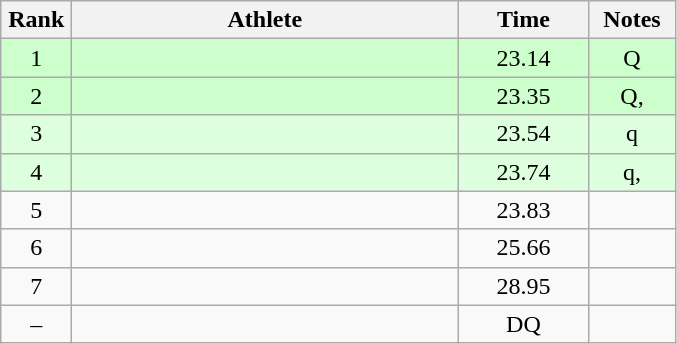<table class="wikitable" style="text-align:center">
<tr>
<th width=40>Rank</th>
<th width=250>Athlete</th>
<th width=80>Time</th>
<th width=50>Notes</th>
</tr>
<tr bgcolor=ccffcc>
<td>1</td>
<td align=left></td>
<td>23.14</td>
<td>Q</td>
</tr>
<tr bgcolor=ccffcc>
<td>2</td>
<td align=left></td>
<td>23.35</td>
<td>Q, </td>
</tr>
<tr bgcolor=ddffdd>
<td>3</td>
<td align=left></td>
<td>23.54</td>
<td>q</td>
</tr>
<tr bgcolor=ddffdd>
<td>4</td>
<td align=left></td>
<td>23.74</td>
<td>q, </td>
</tr>
<tr>
<td>5</td>
<td align=left></td>
<td>23.83</td>
<td></td>
</tr>
<tr>
<td>6</td>
<td align=left></td>
<td>25.66</td>
<td></td>
</tr>
<tr>
<td>7</td>
<td align=left></td>
<td>28.95</td>
<td></td>
</tr>
<tr>
<td>–</td>
<td align=left></td>
<td>DQ</td>
<td></td>
</tr>
</table>
